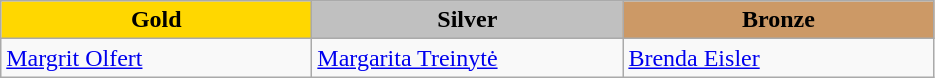<table class="wikitable" style="text-align:left">
<tr align="center">
<td width=200 bgcolor=gold><strong>Gold</strong></td>
<td width=200 bgcolor=silver><strong>Silver</strong></td>
<td width=200 bgcolor=CC9966><strong>Bronze</strong></td>
</tr>
<tr>
<td><a href='#'>Margrit Olfert</a><br><em></em></td>
<td><a href='#'>Margarita Treinytė</a><br><em></em></td>
<td><a href='#'>Brenda Eisler</a><br><em></em></td>
</tr>
</table>
